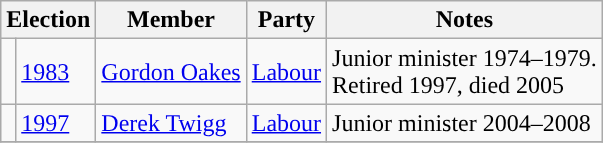<table class="wikitable">
<tr>
<th colspan="2">Election</th>
<th>Member</th>
<th>Party</th>
<th>Notes</th>
</tr>
<tr>
<td style="color:inherit;background-color: "></td>
<td><a href='#'>1983</a></td>
<td><a href='#'>Gordon Oakes</a></td>
<td><a href='#'>Labour</a></td>
<td>Junior minister 1974–1979.<br>Retired 1997, died 2005</td>
</tr>
<tr>
<td style="color:inherit;background-color: "></td>
<td><a href='#'>1997</a></td>
<td><a href='#'>Derek Twigg</a></td>
<td><a href='#'>Labour</a></td>
<td>Junior minister 2004–2008</td>
</tr>
<tr>
</tr>
</table>
